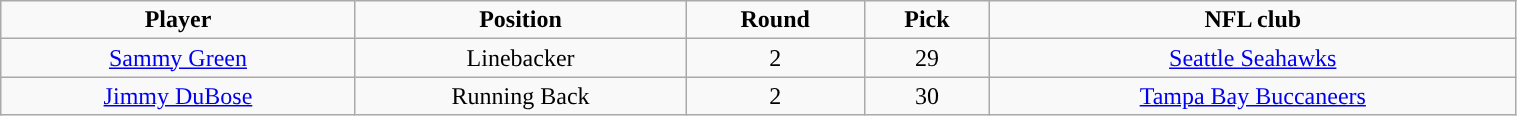<table class="wikitable" width="80%">
<tr align="center">
<td><strong>Player</strong></td>
<td><strong>Position</strong></td>
<td><strong>Round</strong></td>
<td><strong>Pick</strong></td>
<td><strong>NFL club</strong></td>
</tr>
<tr align="center" bgcolor="">
<td><a href='#'>Sammy Green</a></td>
<td>Linebacker</td>
<td>2</td>
<td>29</td>
<td><a href='#'>Seattle Seahawks</a></td>
</tr>
<tr align="center" bgcolor="">
<td><a href='#'>Jimmy DuBose</a></td>
<td>Running Back</td>
<td>2</td>
<td>30</td>
<td><a href='#'>Tampa Bay Buccaneers</a></td>
</tr>
</table>
